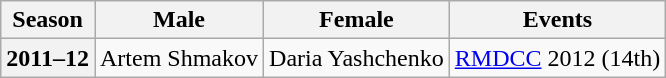<table class="wikitable">
<tr>
<th scope="col">Season</th>
<th scope="col">Male</th>
<th scope="col">Female</th>
<th scope="col">Events</th>
</tr>
<tr>
<th scope="row">2011–12</th>
<td>Artem Shmakov</td>
<td>Daria Yashchenko</td>
<td><a href='#'>RMDCC</a> 2012 (14th)</td>
</tr>
</table>
